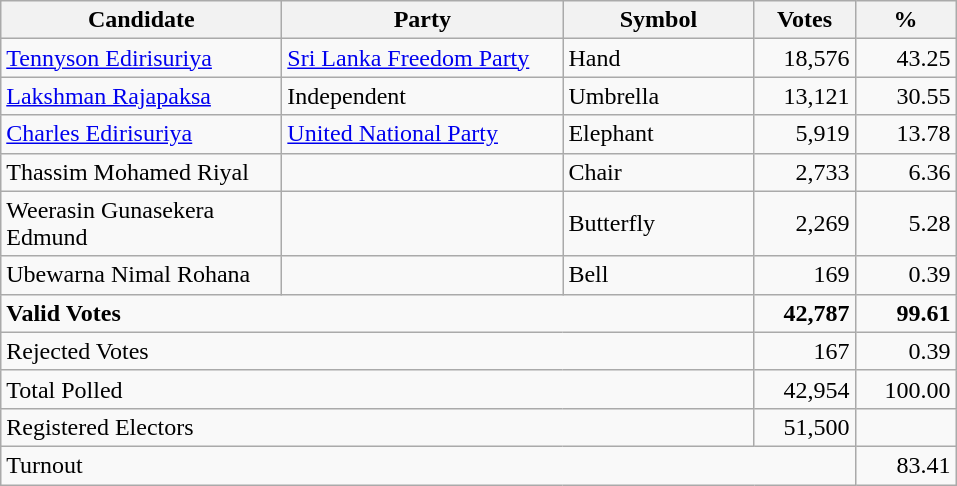<table class="wikitable" border="1" style="text-align:right;">
<tr>
<th align=left width="180">Candidate</th>
<th align=left width="180">Party</th>
<th align=left width="120">Symbol</th>
<th align=left width="60">Votes</th>
<th align=left width="60">%</th>
</tr>
<tr>
<td align=left><a href='#'>Tennyson Edirisuriya</a></td>
<td align=left><a href='#'>Sri Lanka Freedom Party</a></td>
<td align=left>Hand</td>
<td align=right>18,576</td>
<td align=right>43.25</td>
</tr>
<tr>
<td align=left><a href='#'>Lakshman Rajapaksa</a></td>
<td align=left>Independent</td>
<td align=left>Umbrella</td>
<td align=right>13,121</td>
<td align=right>30.55</td>
</tr>
<tr>
<td align=left><a href='#'>Charles Edirisuriya</a></td>
<td align=left><a href='#'>United National Party</a></td>
<td align=left>Elephant</td>
<td align=right>5,919</td>
<td align=right>13.78</td>
</tr>
<tr>
<td align=left>Thassim Mohamed Riyal</td>
<td></td>
<td align=left>Chair</td>
<td align=right>2,733</td>
<td align=right>6.36</td>
</tr>
<tr>
<td align=left>Weerasin Gunasekera Edmund</td>
<td></td>
<td align=left>Butterfly</td>
<td align=right>2,269</td>
<td align=right>5.28</td>
</tr>
<tr>
<td align=left>Ubewarna Nimal Rohana</td>
<td></td>
<td align=left>Bell</td>
<td align=right>169</td>
<td align=right>0.39</td>
</tr>
<tr>
<td align=left colspan=3><strong>Valid Votes</strong></td>
<td align=right><strong>42,787</strong></td>
<td align=right><strong>99.61</strong></td>
</tr>
<tr>
<td align=left colspan=3>Rejected Votes</td>
<td align=right>167</td>
<td align=right>0.39</td>
</tr>
<tr>
<td align=left colspan=3>Total Polled</td>
<td align=right>42,954</td>
<td align=right>100.00</td>
</tr>
<tr>
<td align=left colspan=3>Registered Electors</td>
<td align=right>51,500</td>
<td></td>
</tr>
<tr>
<td align=left colspan=4>Turnout</td>
<td align=right>83.41</td>
</tr>
</table>
